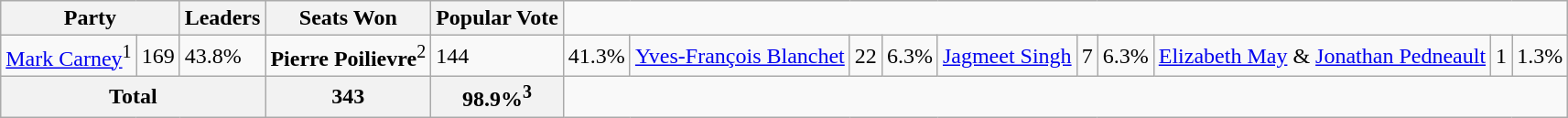<table class="wikitable">
<tr>
<th colspan="2">Party</th>
<th>Leaders</th>
<th>Seats Won</th>
<th>Popular Vote</th>
</tr>
<tr>
<td><a href='#'>Mark Carney</a><sup>1</sup></td>
<td>169</td>
<td>43.8%<br></td>
<td><strong>Pierre Poilievre</strong><sup>2</sup></td>
<td>144</td>
<td>41.3%<br></td>
<td><a href='#'>Yves-François Blanchet</a></td>
<td>22</td>
<td>6.3%<br></td>
<td><a href='#'>Jagmeet Singh</a></td>
<td>7</td>
<td>6.3%<br></td>
<td><a href='#'>Elizabeth May</a> & <a href='#'>Jonathan Pedneault</a></td>
<td>1</td>
<td>1.3%</td>
</tr>
<tr>
<th colspan=3>Total</th>
<th>343</th>
<th>98.9%<sup>3</sup></th>
</tr>
</table>
